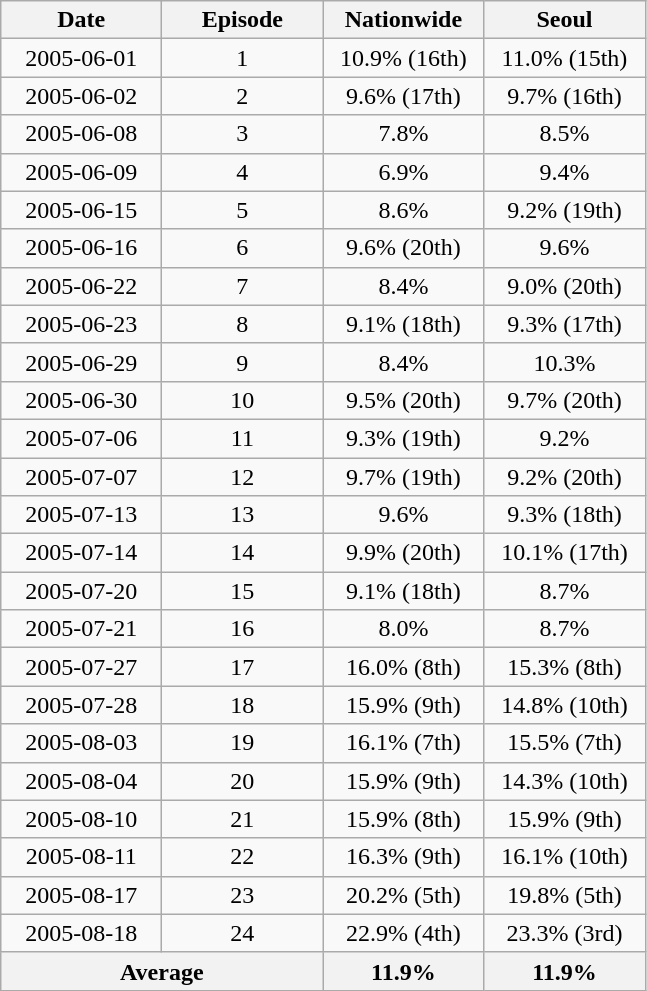<table class="wikitable">
<tr>
<th width="100">Date</th>
<th width="100">Episode</th>
<th width="100">Nationwide</th>
<th width="100">Seoul</th>
</tr>
<tr align=center>
<td>2005-06-01</td>
<td>1</td>
<td>10.9% (16th)</td>
<td>11.0% (15th)</td>
</tr>
<tr align=center>
<td>2005-06-02</td>
<td>2</td>
<td>9.6% (17th)</td>
<td>9.7% (16th)</td>
</tr>
<tr align=center>
<td>2005-06-08</td>
<td>3</td>
<td>7.8%</td>
<td>8.5%</td>
</tr>
<tr align=center>
<td>2005-06-09</td>
<td>4</td>
<td>6.9%</td>
<td>9.4%</td>
</tr>
<tr align=center>
<td>2005-06-15</td>
<td>5</td>
<td>8.6%</td>
<td>9.2% (19th)</td>
</tr>
<tr align=center>
<td>2005-06-16</td>
<td>6</td>
<td>9.6% (20th)</td>
<td>9.6%</td>
</tr>
<tr align=center>
<td>2005-06-22</td>
<td>7</td>
<td>8.4%</td>
<td>9.0% (20th)</td>
</tr>
<tr align=center>
<td>2005-06-23</td>
<td>8</td>
<td>9.1% (18th)</td>
<td>9.3% (17th)</td>
</tr>
<tr align=center>
<td>2005-06-29</td>
<td>9</td>
<td>8.4%</td>
<td>10.3%</td>
</tr>
<tr align=center>
<td>2005-06-30</td>
<td>10</td>
<td>9.5% (20th)</td>
<td>9.7% (20th)</td>
</tr>
<tr align=center>
<td>2005-07-06</td>
<td>11</td>
<td>9.3% (19th)</td>
<td>9.2%</td>
</tr>
<tr align=center>
<td>2005-07-07</td>
<td>12</td>
<td>9.7% (19th)</td>
<td>9.2% (20th)</td>
</tr>
<tr align=center>
<td>2005-07-13</td>
<td>13</td>
<td>9.6%</td>
<td>9.3% (18th)</td>
</tr>
<tr align=center>
<td>2005-07-14</td>
<td>14</td>
<td>9.9% (20th)</td>
<td>10.1% (17th)</td>
</tr>
<tr align=center>
<td>2005-07-20</td>
<td>15</td>
<td>9.1% (18th)</td>
<td>8.7%</td>
</tr>
<tr align=center>
<td>2005-07-21</td>
<td>16</td>
<td>8.0%</td>
<td>8.7%</td>
</tr>
<tr align=center>
<td>2005-07-27</td>
<td>17</td>
<td>16.0% (8th)</td>
<td>15.3% (8th)</td>
</tr>
<tr align=center>
<td>2005-07-28</td>
<td>18</td>
<td>15.9% (9th)</td>
<td>14.8% (10th)</td>
</tr>
<tr align=center>
<td>2005-08-03</td>
<td>19</td>
<td>16.1% (7th)</td>
<td>15.5% (7th)</td>
</tr>
<tr align=center>
<td>2005-08-04</td>
<td>20</td>
<td>15.9% (9th)</td>
<td>14.3% (10th)</td>
</tr>
<tr align=center>
<td>2005-08-10</td>
<td>21</td>
<td>15.9% (8th)</td>
<td>15.9% (9th)</td>
</tr>
<tr align=center>
<td>2005-08-11</td>
<td>22</td>
<td>16.3% (9th)</td>
<td>16.1% (10th)</td>
</tr>
<tr align=center>
<td>2005-08-17</td>
<td>23</td>
<td>20.2% (5th)</td>
<td>19.8% (5th)</td>
</tr>
<tr align=center>
<td>2005-08-18</td>
<td>24</td>
<td>22.9% (4th)</td>
<td>23.3% (3rd)</td>
</tr>
<tr align="center">
<th colspan="2">Average</th>
<th>11.9%</th>
<th>11.9%</th>
</tr>
</table>
